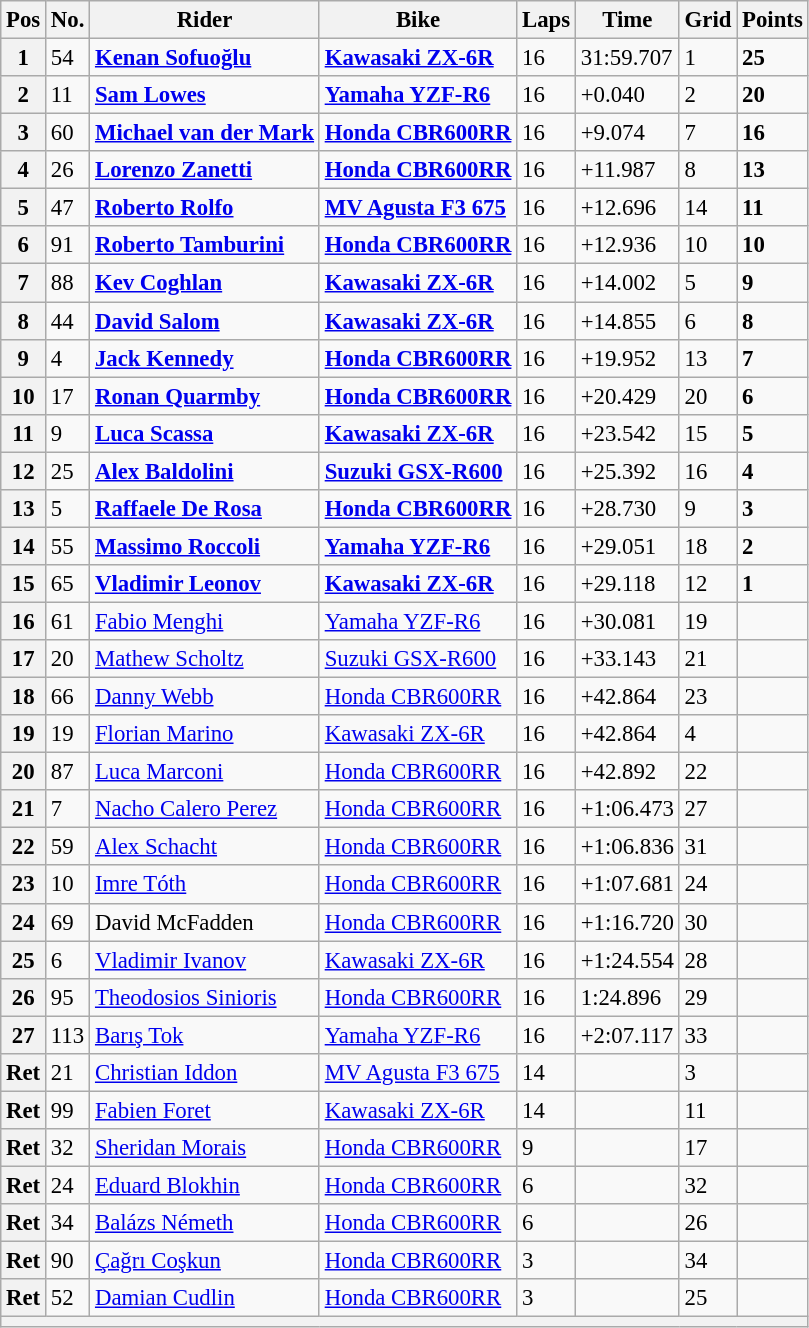<table class="wikitable" style="font-size: 95%;">
<tr>
<th>Pos</th>
<th>No.</th>
<th>Rider</th>
<th>Bike</th>
<th>Laps</th>
<th>Time</th>
<th>Grid</th>
<th>Points</th>
</tr>
<tr>
<th>1</th>
<td>54</td>
<td> <strong><a href='#'>Kenan Sofuoğlu</a></strong></td>
<td><strong><a href='#'>Kawasaki ZX-6R</a></strong></td>
<td>16</td>
<td>31:59.707</td>
<td>1</td>
<td><strong>25</strong></td>
</tr>
<tr>
<th>2</th>
<td>11</td>
<td> <strong><a href='#'>Sam Lowes</a></strong></td>
<td><strong><a href='#'>Yamaha YZF-R6</a></strong></td>
<td>16</td>
<td>+0.040</td>
<td>2</td>
<td><strong>20</strong></td>
</tr>
<tr>
<th>3</th>
<td>60</td>
<td> <strong><a href='#'>Michael van der Mark</a></strong></td>
<td><strong><a href='#'>Honda CBR600RR</a></strong></td>
<td>16</td>
<td>+9.074</td>
<td>7</td>
<td><strong>16</strong></td>
</tr>
<tr>
<th>4</th>
<td>26</td>
<td> <strong><a href='#'>Lorenzo Zanetti</a></strong></td>
<td><strong><a href='#'>Honda CBR600RR</a></strong></td>
<td>16</td>
<td>+11.987</td>
<td>8</td>
<td><strong>13</strong></td>
</tr>
<tr>
<th>5</th>
<td>47</td>
<td> <strong><a href='#'>Roberto Rolfo</a></strong></td>
<td><strong><a href='#'>MV Agusta F3 675</a></strong></td>
<td>16</td>
<td>+12.696</td>
<td>14</td>
<td><strong>11</strong></td>
</tr>
<tr>
<th>6</th>
<td>91</td>
<td> <strong><a href='#'>Roberto Tamburini</a></strong></td>
<td><strong><a href='#'>Honda CBR600RR</a></strong></td>
<td>16</td>
<td>+12.936</td>
<td>10</td>
<td><strong>10</strong></td>
</tr>
<tr>
<th>7</th>
<td>88</td>
<td> <strong><a href='#'>Kev Coghlan</a></strong></td>
<td><strong><a href='#'>Kawasaki ZX-6R</a></strong></td>
<td>16</td>
<td>+14.002</td>
<td>5</td>
<td><strong>9</strong></td>
</tr>
<tr>
<th>8</th>
<td>44</td>
<td> <strong><a href='#'>David Salom</a></strong></td>
<td><strong><a href='#'>Kawasaki ZX-6R</a></strong></td>
<td>16</td>
<td>+14.855</td>
<td>6</td>
<td><strong>8</strong></td>
</tr>
<tr>
<th>9</th>
<td>4</td>
<td> <strong><a href='#'>Jack Kennedy</a></strong></td>
<td><strong><a href='#'>Honda CBR600RR</a></strong></td>
<td>16</td>
<td>+19.952</td>
<td>13</td>
<td><strong>7</strong></td>
</tr>
<tr>
<th>10</th>
<td>17</td>
<td> <strong><a href='#'>Ronan Quarmby</a></strong></td>
<td><strong><a href='#'>Honda CBR600RR</a></strong></td>
<td>16</td>
<td>+20.429</td>
<td>20</td>
<td><strong>6</strong></td>
</tr>
<tr>
<th>11</th>
<td>9</td>
<td> <strong><a href='#'>Luca Scassa</a></strong></td>
<td><strong><a href='#'>Kawasaki ZX-6R</a></strong></td>
<td>16</td>
<td>+23.542</td>
<td>15</td>
<td><strong>5</strong></td>
</tr>
<tr>
<th>12</th>
<td>25</td>
<td> <strong><a href='#'>Alex Baldolini</a></strong></td>
<td><strong><a href='#'>Suzuki GSX-R600</a></strong></td>
<td>16</td>
<td>+25.392</td>
<td>16</td>
<td><strong>4</strong></td>
</tr>
<tr>
<th>13</th>
<td>5</td>
<td> <strong><a href='#'>Raffaele De Rosa</a></strong></td>
<td><strong><a href='#'>Honda CBR600RR</a></strong></td>
<td>16</td>
<td>+28.730</td>
<td>9</td>
<td><strong>3</strong></td>
</tr>
<tr>
<th>14</th>
<td>55</td>
<td> <strong><a href='#'>Massimo Roccoli</a></strong></td>
<td><strong><a href='#'>Yamaha YZF-R6</a></strong></td>
<td>16</td>
<td>+29.051</td>
<td>18</td>
<td><strong>2</strong></td>
</tr>
<tr>
<th>15</th>
<td>65</td>
<td> <strong><a href='#'>Vladimir Leonov</a></strong></td>
<td><strong><a href='#'>Kawasaki ZX-6R</a></strong></td>
<td>16</td>
<td>+29.118</td>
<td>12</td>
<td><strong>1</strong></td>
</tr>
<tr>
<th>16</th>
<td>61</td>
<td> <a href='#'>Fabio Menghi</a></td>
<td><a href='#'>Yamaha YZF-R6</a></td>
<td>16</td>
<td>+30.081</td>
<td>19</td>
<td></td>
</tr>
<tr>
<th>17</th>
<td>20</td>
<td> <a href='#'>Mathew Scholtz</a></td>
<td><a href='#'>Suzuki GSX-R600</a></td>
<td>16</td>
<td>+33.143</td>
<td>21</td>
<td></td>
</tr>
<tr>
<th>18</th>
<td>66</td>
<td> <a href='#'>Danny Webb</a></td>
<td><a href='#'>Honda CBR600RR</a></td>
<td>16</td>
<td>+42.864</td>
<td>23</td>
<td></td>
</tr>
<tr>
<th>19</th>
<td>19</td>
<td> <a href='#'>Florian Marino</a></td>
<td><a href='#'>Kawasaki ZX-6R</a></td>
<td>16</td>
<td>+42.864</td>
<td>4</td>
<td></td>
</tr>
<tr>
<th>20</th>
<td>87</td>
<td> <a href='#'>Luca Marconi</a></td>
<td><a href='#'>Honda CBR600RR</a></td>
<td>16</td>
<td>+42.892</td>
<td>22</td>
<td></td>
</tr>
<tr>
<th>21</th>
<td>7</td>
<td> <a href='#'>Nacho Calero Perez</a></td>
<td><a href='#'>Honda CBR600RR</a></td>
<td>16</td>
<td>+1:06.473</td>
<td>27</td>
<td></td>
</tr>
<tr>
<th>22</th>
<td>59</td>
<td> <a href='#'>Alex Schacht</a></td>
<td><a href='#'>Honda CBR600RR</a></td>
<td>16</td>
<td>+1:06.836</td>
<td>31</td>
<td></td>
</tr>
<tr>
<th>23</th>
<td>10</td>
<td> <a href='#'>Imre Tóth</a></td>
<td><a href='#'>Honda CBR600RR</a></td>
<td>16</td>
<td>+1:07.681</td>
<td>24</td>
<td></td>
</tr>
<tr>
<th>24</th>
<td>69</td>
<td> David McFadden</td>
<td><a href='#'>Honda CBR600RR</a></td>
<td>16</td>
<td>+1:16.720</td>
<td>30</td>
<td></td>
</tr>
<tr>
<th>25</th>
<td>6</td>
<td> <a href='#'>Vladimir Ivanov</a></td>
<td><a href='#'>Kawasaki ZX-6R</a></td>
<td>16</td>
<td>+1:24.554</td>
<td>28</td>
<td></td>
</tr>
<tr>
<th>26</th>
<td>95</td>
<td> <a href='#'>Theodosios Sinioris</a></td>
<td><a href='#'>Honda CBR600RR</a></td>
<td>16</td>
<td>1:24.896</td>
<td>29</td>
<td></td>
</tr>
<tr>
<th>27</th>
<td>113</td>
<td> <a href='#'>Barış Tok</a></td>
<td><a href='#'>Yamaha YZF-R6</a></td>
<td>16</td>
<td>+2:07.117</td>
<td>33</td>
<td></td>
</tr>
<tr>
<th>Ret</th>
<td>21</td>
<td> <a href='#'>Christian Iddon</a></td>
<td><a href='#'>MV Agusta F3 675</a></td>
<td>14</td>
<td></td>
<td>3</td>
<td></td>
</tr>
<tr>
<th>Ret</th>
<td>99</td>
<td> <a href='#'>Fabien Foret</a></td>
<td><a href='#'>Kawasaki ZX-6R</a></td>
<td>14</td>
<td></td>
<td>11</td>
<td></td>
</tr>
<tr>
<th>Ret</th>
<td>32</td>
<td> <a href='#'>Sheridan Morais</a></td>
<td><a href='#'>Honda CBR600RR</a></td>
<td>9</td>
<td></td>
<td>17</td>
<td></td>
</tr>
<tr>
<th>Ret</th>
<td>24</td>
<td> <a href='#'>Eduard Blokhin</a></td>
<td><a href='#'>Honda CBR600RR</a></td>
<td>6</td>
<td></td>
<td>32</td>
<td></td>
</tr>
<tr>
<th>Ret</th>
<td>34</td>
<td> <a href='#'>Balázs Németh</a></td>
<td><a href='#'>Honda CBR600RR</a></td>
<td>6</td>
<td></td>
<td>26</td>
<td></td>
</tr>
<tr>
<th>Ret</th>
<td>90</td>
<td> <a href='#'>Çağrı Coşkun</a></td>
<td><a href='#'>Honda CBR600RR</a></td>
<td>3</td>
<td></td>
<td>34</td>
<td></td>
</tr>
<tr>
<th>Ret</th>
<td>52</td>
<td> <a href='#'>Damian Cudlin</a></td>
<td><a href='#'>Honda CBR600RR</a></td>
<td>3</td>
<td></td>
<td>25</td>
<td></td>
</tr>
<tr>
<th colspan=8></th>
</tr>
</table>
